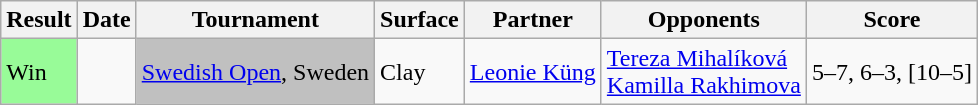<table class="sortable wikitable">
<tr>
<th>Result</th>
<th>Date</th>
<th>Tournament</th>
<th>Surface</th>
<th>Partner</th>
<th>Opponents</th>
<th class="unsortable">Score</th>
</tr>
<tr>
<td style="background:#98fb98;">Win</td>
<td><a href='#'></a></td>
<td style=background:silver><a href='#'>Swedish Open</a>, Sweden</td>
<td>Clay</td>
<td> <a href='#'>Leonie Küng</a></td>
<td> <a href='#'>Tereza Mihalíková</a> <br>  <a href='#'>Kamilla Rakhimova</a></td>
<td>5–7, 6–3, [10–5]</td>
</tr>
</table>
